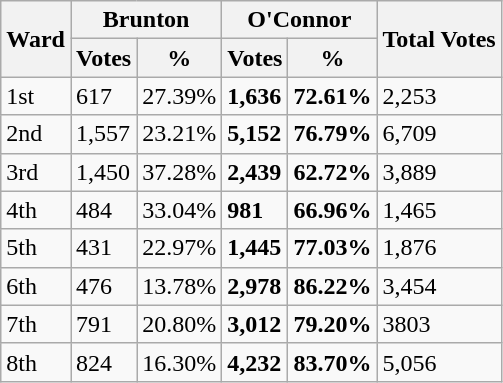<table class="wikitable sortable">
<tr>
<th rowspan=2>Ward</th>
<th colspan=2>Brunton</th>
<th colspan=2>O'Connor</th>
<th rowspan=2>Total Votes</th>
</tr>
<tr>
<th>Votes</th>
<th>%</th>
<th>Votes</th>
<th>%</th>
</tr>
<tr>
<td>1st</td>
<td>617</td>
<td>27.39%</td>
<td><strong>1,636</strong></td>
<td><strong>72.61%</strong></td>
<td>2,253</td>
</tr>
<tr>
<td>2nd</td>
<td>1,557</td>
<td>23.21%</td>
<td><strong>5,152</strong></td>
<td><strong>76.79%</strong></td>
<td>6,709</td>
</tr>
<tr>
<td>3rd</td>
<td>1,450</td>
<td>37.28%</td>
<td><strong>2,439</strong></td>
<td><strong>62.72%</strong></td>
<td>3,889</td>
</tr>
<tr>
<td>4th</td>
<td>484</td>
<td>33.04%</td>
<td><strong>981</strong></td>
<td><strong>66.96%</strong></td>
<td>1,465</td>
</tr>
<tr>
<td>5th</td>
<td>431</td>
<td>22.97%</td>
<td><strong>1,445</strong></td>
<td><strong>77.03%</strong></td>
<td>1,876</td>
</tr>
<tr>
<td>6th</td>
<td>476</td>
<td>13.78%</td>
<td><strong>2,978</strong></td>
<td><strong>86.22%</strong></td>
<td>3,454</td>
</tr>
<tr>
<td>7th</td>
<td>791</td>
<td>20.80%</td>
<td><strong>3,012</strong></td>
<td><strong>79.20%</strong></td>
<td>3803</td>
</tr>
<tr>
<td>8th</td>
<td>824</td>
<td>16.30%</td>
<td><strong>4,232</strong></td>
<td><strong>83.70%</strong></td>
<td>5,056</td>
</tr>
</table>
